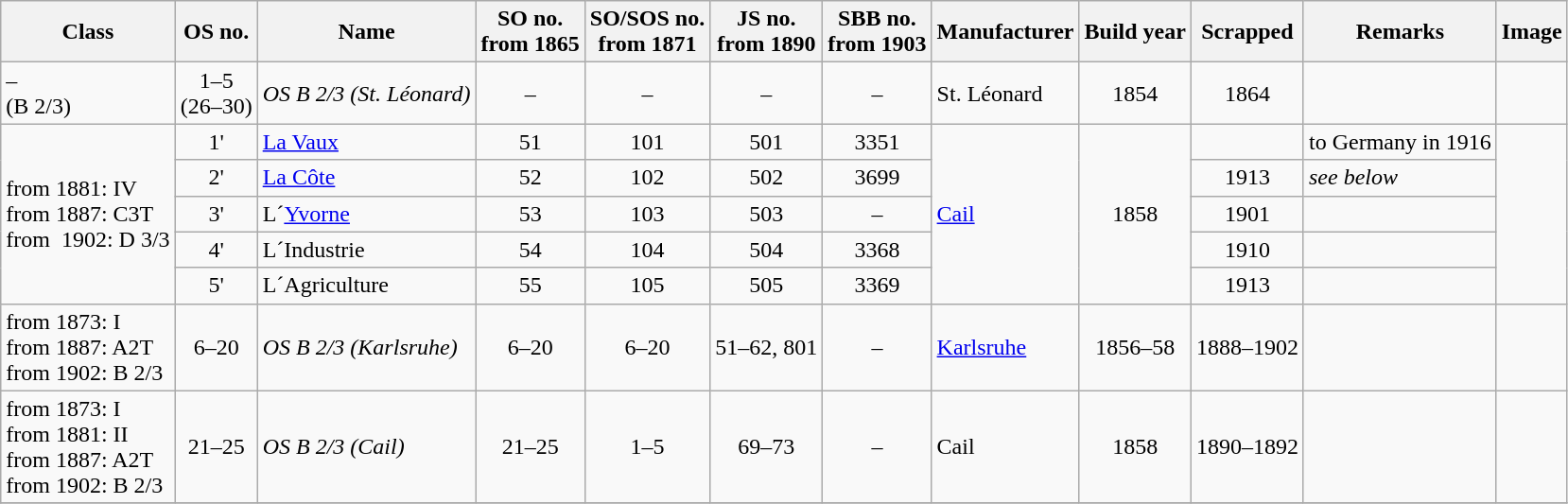<table class="wikitable" style="text-align:center">
<tr>
<th>Class</th>
<th>OS no.</th>
<th>Name</th>
<th>SO no.<br>from 1865</th>
<th>SO/SOS no.<br>from 1871</th>
<th>JS no.<br>from 1890</th>
<th>SBB no.<br>from 1903</th>
<th>Manufacturer</th>
<th>Build year</th>
<th>Scrapped</th>
<th>Remarks</th>
<th>Image</th>
</tr>
<tr>
<td style="text-align:left">–<br>(B 2/3)</td>
<td>1–5<br>(26–30)</td>
<td style="text-align:left"><em>OS B 2/3 (St. Léonard)</em></td>
<td>–</td>
<td>–</td>
<td>–</td>
<td>–</td>
<td style="text-align:left">St. Léonard</td>
<td>1854</td>
<td>1864</td>
<td></td>
<td></td>
</tr>
<tr>
<td rowspan="5" style="text-align:left">from 1881: IV<br>from 1887: C3T<br>from  1902: D 3/3</td>
<td>1'</td>
<td style="text-align:left"><a href='#'>La Vaux</a></td>
<td>51</td>
<td>101</td>
<td>501</td>
<td>3351</td>
<td rowspan="5" style="text-align:left"><a href='#'>Cail</a></td>
<td rowspan="5">1858</td>
<td></td>
<td style="text-align:left">to Germany in 1916</td>
<td rowspan="5"></td>
</tr>
<tr>
<td>2'</td>
<td style="text-align:left"><a href='#'>La Côte</a></td>
<td>52</td>
<td>102</td>
<td>502</td>
<td>3699</td>
<td>1913</td>
<td style="text-align:left"><em>see below</em></td>
</tr>
<tr>
<td>3'</td>
<td style="text-align:left">L´<a href='#'>Yvorne</a></td>
<td>53</td>
<td>103</td>
<td>503</td>
<td>–</td>
<td>1901</td>
<td></td>
</tr>
<tr>
<td>4'</td>
<td style="text-align:left">L´Industrie</td>
<td>54</td>
<td>104</td>
<td>504</td>
<td>3368</td>
<td>1910</td>
<td></td>
</tr>
<tr>
<td>5'</td>
<td style="text-align:left">L´Agriculture</td>
<td>55</td>
<td>105</td>
<td>505</td>
<td>3369</td>
<td>1913</td>
<td></td>
</tr>
<tr>
<td style="text-align:left">from 1873: I<br>from 1887: A2T<br>from 1902: B 2/3</td>
<td>6–20</td>
<td style="text-align:left"><em>OS B 2/3 (Karlsruhe)</em></td>
<td>6–20</td>
<td>6–20</td>
<td>51–62, 801</td>
<td>–</td>
<td style="text-align:left"><a href='#'>Karlsruhe</a></td>
<td>1856–58</td>
<td>1888–1902</td>
<td></td>
<td></td>
</tr>
<tr>
<td style="text-align:left">from 1873: I<br>from 1881: II<br>from 1887: A2T<br>from 1902: B 2/3</td>
<td>21–25</td>
<td style="text-align:left"><em>OS B 2/3 (Cail)</em></td>
<td>21–25</td>
<td>1–5</td>
<td>69–73</td>
<td>–</td>
<td style="text-align:left">Cail</td>
<td>1858</td>
<td>1890–1892</td>
<td></td>
<td></td>
</tr>
<tr>
</tr>
</table>
